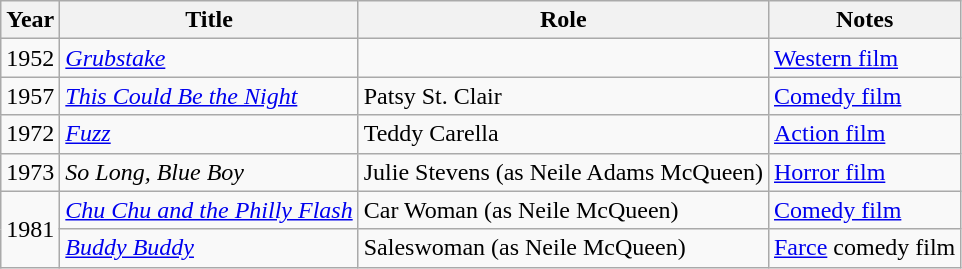<table class="wikitable sortable">
<tr>
<th>Year</th>
<th>Title</th>
<th>Role</th>
<th class="unsortable">Notes</th>
</tr>
<tr>
<td>1952</td>
<td><em><a href='#'>Grubstake</a></em></td>
<td></td>
<td><a href='#'>Western film</a></td>
</tr>
<tr>
<td>1957</td>
<td><em><a href='#'>This Could Be the Night</a></em></td>
<td>Patsy St. Clair</td>
<td><a href='#'>Comedy film</a></td>
</tr>
<tr>
<td>1972</td>
<td><em><a href='#'>Fuzz</a></em></td>
<td>Teddy Carella</td>
<td><a href='#'>Action film</a></td>
</tr>
<tr>
<td>1973</td>
<td><em>So Long, Blue Boy</em></td>
<td>Julie Stevens (as Neile Adams McQueen)</td>
<td><a href='#'>Horror film</a></td>
</tr>
<tr>
<td rowspan="2">1981</td>
<td><em><a href='#'>Chu Chu and the Philly Flash</a></em></td>
<td>Car Woman (as Neile McQueen)</td>
<td><a href='#'>Comedy film</a></td>
</tr>
<tr>
<td><em><a href='#'>Buddy Buddy</a></em></td>
<td>Saleswoman (as Neile McQueen)</td>
<td><a href='#'>Farce</a> comedy film</td>
</tr>
</table>
